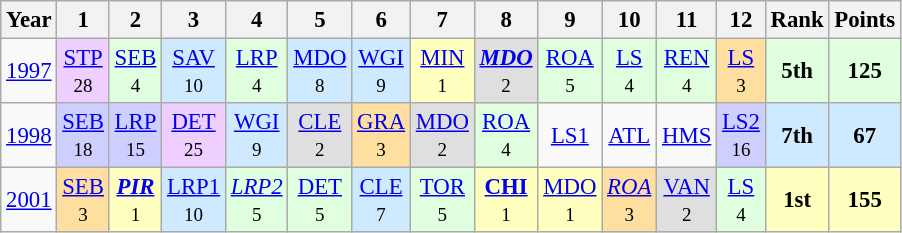<table class="wikitable" style="text-align:center; font-size:95%">
<tr>
<th>Year</th>
<th>1</th>
<th>2</th>
<th>3</th>
<th>4</th>
<th>5</th>
<th>6</th>
<th>7</th>
<th>8</th>
<th>9</th>
<th>10</th>
<th>11</th>
<th>12</th>
<th>Rank</th>
<th>Points</th>
</tr>
<tr>
<td><a href='#'>1997</a></td>
<td style="background:#EFCFFF;"><a href='#'>STP</a><br><small>28</small></td>
<td style="background:#DFFFDF;"><a href='#'>SEB</a><br><small>4</small></td>
<td style="background:#CFEAFF;"><a href='#'>SAV</a><br><small>10</small></td>
<td style="background:#DFFFDF;"><a href='#'>LRP</a><br><small>4</small></td>
<td style="background:#CFEAFF;"><a href='#'>MDO</a><br><small>8</small></td>
<td style="background:#CFEAFF;"><a href='#'>WGI</a><br><small>9</small></td>
<td style="background:#FFFFBF;"><a href='#'>MIN</a><br><small>1</small></td>
<td style="background:#DFDFDF;"><strong><em><a href='#'>MDO</a></em></strong><br><small>2</small></td>
<td style="background:#DFFFDF;"><a href='#'>ROA</a><br><small>5</small></td>
<td style="background:#DFFFDF;"><a href='#'>LS</a><br><small>4</small></td>
<td style="background:#DFFFDF;"><a href='#'>REN</a><br><small>4</small></td>
<td style="background:#FFDF9F;"><a href='#'>LS</a><br><small>3</small></td>
<td style="background:#DFFFDF;"><strong>5th</strong></td>
<td style="background:#DFFFDF;"><strong>125</strong></td>
</tr>
<tr>
<td><a href='#'>1998</a></td>
<td style="background:#CFCFFF;"><a href='#'>SEB</a><br><small>18</small></td>
<td style="background:#CFCFFF;"><a href='#'>LRP</a><br><small>15</small></td>
<td style="background:#EFCFFF;"><a href='#'>DET</a><br><small>25</small></td>
<td style="background:#CFEAFF;"><a href='#'>WGI</a><br><small>9</small></td>
<td style="background:#DFDFDF;"><a href='#'>CLE</a><br><small>2</small></td>
<td style="background:#FFDF9F;"><a href='#'>GRA</a><br><small>3</small></td>
<td style="background:#DFDFDF;"><a href='#'>MDO</a><br><small>2</small></td>
<td style="background:#DFFFDF;"><a href='#'>ROA</a><br><small>4</small></td>
<td><a href='#'>LS1</a></td>
<td><a href='#'>ATL</a></td>
<td><a href='#'>HMS</a></td>
<td style="background:#CFCFFF;"><a href='#'>LS2</a><br><small>16</small></td>
<td style="background:#CFEAFF;"><strong>7th</strong></td>
<td style="background:#CFEAFF;"><strong>67</strong></td>
</tr>
<tr>
<td><a href='#'>2001</a></td>
<td style="background:#FFDF9F;"><a href='#'>SEB</a><br><small>3</small></td>
<td style="background:#FFFFBF;"><strong><em><a href='#'>PIR</a></em></strong><br><small>1</small></td>
<td style="background:#CFEAFF;"><a href='#'>LRP1</a><br><small>10</small></td>
<td style="background:#DFFFDF;"><em><a href='#'>LRP2</a></em><br><small>5</small></td>
<td style="background:#DFFFDF;"><a href='#'>DET</a><br><small>5</small></td>
<td style="background:#CFEAFF;"><a href='#'>CLE</a><br><small>7</small></td>
<td style="background:#DFFFDF;"><a href='#'>TOR</a><br><small>5</small></td>
<td style="background:#FFFFBF;"><strong><a href='#'>CHI</a></strong><br><small>1</small></td>
<td style="background:#FFFFBF;"><a href='#'>MDO</a><br><small>1</small></td>
<td style="background:#FFDF9F;"><em><a href='#'>ROA</a></em><br><small>3</small></td>
<td style="background:#DFDFDF;"><a href='#'>VAN</a><br><small>2</small></td>
<td style="background:#DFFFDF;"><a href='#'>LS</a><br><small>4</small></td>
<td style="background:#FFFFBF;"><strong>1st</strong></td>
<td style="background:#FFFFBF;"><strong>155</strong></td>
</tr>
</table>
